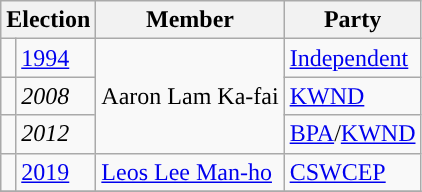<table class="wikitable">
<tr>
<th colspan="2">Election</th>
<th>Member</th>
<th>Party</th>
</tr>
<tr>
<td style="background-color: "></td>
<td><a href='#'>1994</a></td>
<td rowspan=3>Aaron Lam Ka-fai</td>
<td><a href='#'>Independent</a></td>
</tr>
<tr>
<td style="background-color: "></td>
<td><em>2008</em></td>
<td><a href='#'>KWND</a></td>
</tr>
<tr>
<td style="background-color: "></td>
<td><em>2012</em></td>
<td><a href='#'>BPA</a>/<a href='#'>KWND</a></td>
</tr>
<tr>
<td style="background-color: "></td>
<td><a href='#'>2019</a></td>
<td><a href='#'>Leos Lee Man-ho</a></td>
<td><a href='#'>CSWCEP</a></td>
</tr>
<tr>
</tr>
</table>
